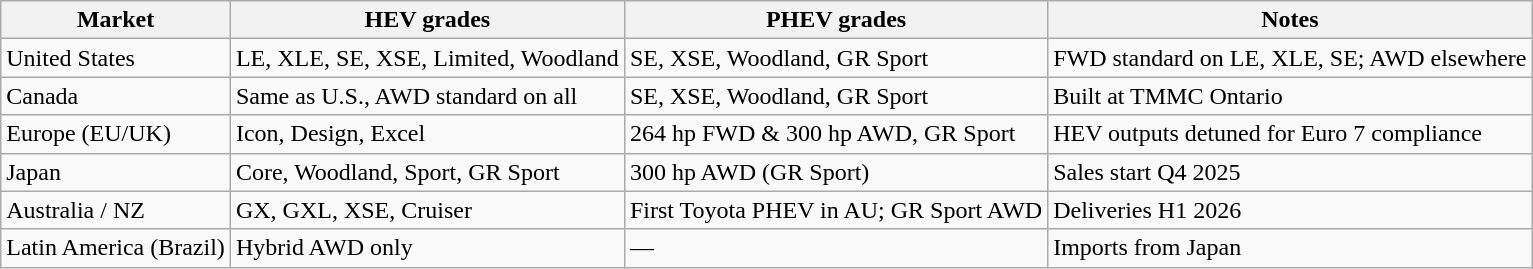<table class="wikitable">
<tr>
<th>Market</th>
<th>HEV grades</th>
<th>PHEV grades</th>
<th>Notes</th>
</tr>
<tr>
<td>United States</td>
<td>LE, XLE, SE, XSE, Limited, Woodland</td>
<td>SE, XSE, Woodland, GR Sport</td>
<td>FWD standard on LE, XLE, SE; AWD elsewhere</td>
</tr>
<tr>
<td>Canada</td>
<td>Same as U.S., AWD standard on all</td>
<td>SE, XSE, Woodland, GR Sport</td>
<td>Built at TMMC Ontario</td>
</tr>
<tr>
<td>Europe (EU/UK)</td>
<td>Icon, Design, Excel</td>
<td>264 hp FWD & 300 hp AWD, GR Sport</td>
<td>HEV outputs detuned for Euro 7 compliance</td>
</tr>
<tr>
<td>Japan</td>
<td>Core, Woodland, Sport, GR Sport</td>
<td>300 hp AWD (GR Sport)</td>
<td>Sales start Q4 2025</td>
</tr>
<tr>
<td>Australia / NZ</td>
<td>GX, GXL, XSE, Cruiser</td>
<td>First Toyota PHEV in AU; GR Sport AWD</td>
<td>Deliveries H1 2026</td>
</tr>
<tr>
<td>Latin America (Brazil)</td>
<td>Hybrid AWD only</td>
<td>—</td>
<td>Imports from Japan</td>
</tr>
</table>
